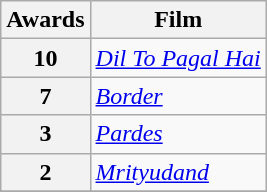<table class="wikitable" style="display:inline-table;">
<tr>
<th>Awards</th>
<th>Film</th>
</tr>
<tr>
<th>10</th>
<td><em><a href='#'>Dil To Pagal Hai</a></em></td>
</tr>
<tr>
<th>7</th>
<td><em><a href='#'>Border</a></em></td>
</tr>
<tr>
<th>3</th>
<td><em><a href='#'>Pardes</a></em></td>
</tr>
<tr>
<th>2</th>
<td><em><a href='#'>Mrityudand</a></em></td>
</tr>
<tr>
</tr>
</table>
